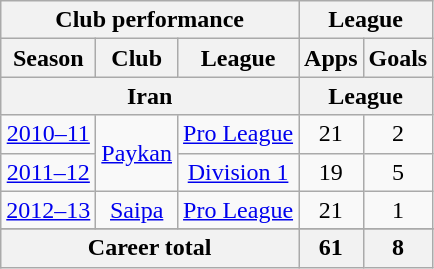<table class="wikitable" style="text-align:center;">
<tr>
<th colspan=3>Club performance</th>
<th colspan=2>League</th>
</tr>
<tr>
<th>Season</th>
<th>Club</th>
<th>League</th>
<th>Apps</th>
<th>Goals</th>
</tr>
<tr>
<th colspan=3>Iran</th>
<th colspan=2>League</th>
</tr>
<tr>
<td><a href='#'>2010–11</a></td>
<td rowspan="2"><a href='#'>Paykan</a></td>
<td><a href='#'>Pro League</a></td>
<td>21</td>
<td>2</td>
</tr>
<tr>
<td><a href='#'>2011–12</a></td>
<td><a href='#'>Division 1</a></td>
<td>19</td>
<td>5</td>
</tr>
<tr>
<td><a href='#'>2012–13</a></td>
<td><a href='#'>Saipa</a></td>
<td><a href='#'>Pro League</a></td>
<td>21</td>
<td>1</td>
</tr>
<tr>
</tr>
<tr>
<th colspan=3>Career total</th>
<th>61</th>
<th>8</th>
</tr>
</table>
